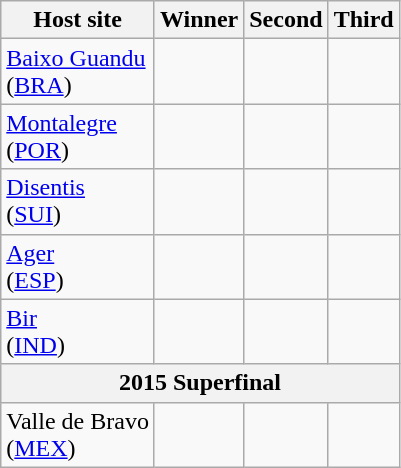<table class="wikitable">
<tr>
<th>Host site</th>
<th>Winner</th>
<th>Second</th>
<th>Third</th>
</tr>
<tr>
<td><a href='#'>Baixo Guandu</a> <br> (<a href='#'>BRA</a>)</td>
<td> <br> </td>
<td> <br> </td>
<td> <br> </td>
</tr>
<tr>
<td><a href='#'>Montalegre</a> <br> (<a href='#'>POR</a>)</td>
<td> <br> </td>
<td> <br> </td>
<td> <br> </td>
</tr>
<tr>
<td><a href='#'>Disentis</a> <br> (<a href='#'>SUI</a>)</td>
<td> <br> </td>
<td> <br> </td>
<td> <br> </td>
</tr>
<tr>
<td><a href='#'>Ager</a> <br> (<a href='#'>ESP</a>)</td>
<td> <br> </td>
<td> <br> </td>
<td> <br> </td>
</tr>
<tr>
<td><a href='#'>Bir</a> <br> (<a href='#'>IND</a>)</td>
<td> <br> </td>
<td> <br> </td>
<td> <br> </td>
</tr>
<tr>
<th Colspan=4>2015 Superfinal</th>
</tr>
<tr>
<td>Valle de Bravo <br> (<a href='#'>MEX</a>)</td>
<td> <br> </td>
<td> <br> </td>
<td> <br> </td>
</tr>
</table>
